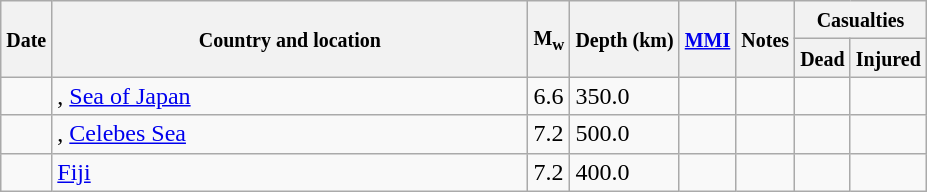<table class="wikitable sortable sort-under" style="border:1px black; margin-left:1em;">
<tr>
<th rowspan="2"><small>Date</small></th>
<th rowspan="2" style="width: 310px"><small>Country and location</small></th>
<th rowspan="2"><small>M<sub>w</sub></small></th>
<th rowspan="2"><small>Depth (km)</small></th>
<th rowspan="2"><small><a href='#'>MMI</a></small></th>
<th rowspan="2" class="unsortable"><small>Notes</small></th>
<th colspan="2"><small>Casualties</small></th>
</tr>
<tr>
<th><small>Dead</small></th>
<th><small>Injured</small></th>
</tr>
<tr>
<td></td>
<td>, <a href='#'>Sea of Japan</a></td>
<td>6.6</td>
<td>350.0</td>
<td></td>
<td></td>
<td></td>
<td></td>
</tr>
<tr>
<td></td>
<td>, <a href='#'>Celebes Sea</a></td>
<td>7.2</td>
<td>500.0</td>
<td></td>
<td></td>
<td></td>
<td></td>
</tr>
<tr>
<td></td>
<td> <a href='#'>Fiji</a></td>
<td>7.2</td>
<td>400.0</td>
<td></td>
<td></td>
<td></td>
<td></td>
</tr>
</table>
